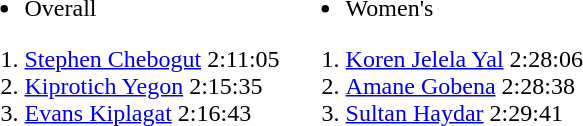<table>
<tr>
<td valign=top><br><ul><li>Overall</li></ul><ol><li> <a href='#'>Stephen Chebogut</a> 2:11:05</li><li> <a href='#'>Kiprotich Yegon</a> 2:15:35</li><li> <a href='#'>Evans Kiplagat</a> 2:16:43</li></ol></td>
<td valign=top><br><ul><li>Women's</li></ul><ol><li> <a href='#'>Koren Jelela Yal</a> 2:28:06</li><li> <a href='#'>Amane Gobena</a> 2:28:38</li><li> <a href='#'>Sultan Haydar</a> 2:29:41</li></ol></td>
</tr>
</table>
